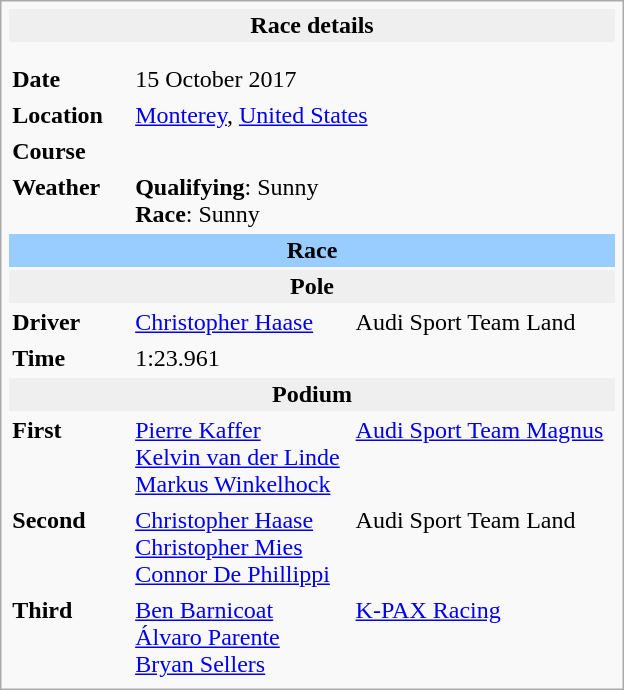<table class="infobox" align="right" cellpadding="2" style="float:right; width: 26em; ">
<tr>
<th colspan=3 bgcolor="#efefef">Race details</th>
</tr>
<tr>
<td colspan=3 style="text-align:center;"></td>
</tr>
<tr>
<td colspan=3 style="text-align:center;"></td>
</tr>
<tr>
<td style="width: 20%;"><strong>Date</strong></td>
<td>15 October 2017</td>
</tr>
<tr>
<td><strong>Location</strong></td>
<td colspan=2><a href='#'>Monterey</a>, <a href='#'>United States</a></td>
</tr>
<tr>
<td><strong>Course</strong></td>
<td colspan=2></td>
</tr>
<tr>
<td><strong>Weather</strong></td>
<td colspan=2><strong>Qualifying</strong>: Sunny<br><strong>Race</strong>: Sunny</td>
</tr>
<tr>
<td colspan=3 style="text-align:center; background-color:#99ccff"><strong>Race</strong></td>
</tr>
<tr>
<th colspan=3 bgcolor="#efefef">Pole</th>
</tr>
<tr>
<td><strong>Driver</strong></td>
<td> <a href='#'>Christopher Haase</a></td>
<td>Audi Sport Team Land</td>
</tr>
<tr>
<td><strong>Time</strong></td>
<td colspan=2>1:23.961</td>
</tr>
<tr>
<th colspan=3 bgcolor="#efefef">Podium</th>
</tr>
<tr>
<td><strong>First</strong></td>
<td> <a href='#'>Pierre Kaffer</a><br> <a href='#'>Kelvin van der Linde</a><br> <a href='#'>Markus Winkelhock</a></td>
<td><a href='#'>Audi Sport Team Magnus</a></td>
</tr>
<tr>
<td><strong>Second</strong></td>
<td> <a href='#'>Christopher Haase</a><br> <a href='#'>Christopher Mies</a><br> <a href='#'>Connor De Phillippi</a></td>
<td>Audi Sport Team Land</td>
</tr>
<tr>
<td><strong>Third</strong></td>
<td> <a href='#'>Ben Barnicoat</a><br> <a href='#'>Álvaro Parente</a><br> <a href='#'>Bryan Sellers</a></td>
<td><a href='#'>K-PAX Racing</a></td>
</tr>
</table>
